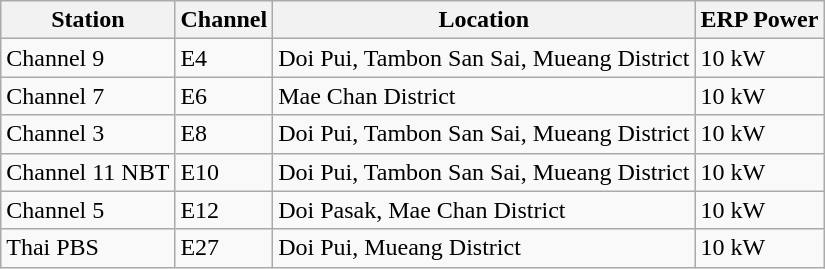<table class="wikitable">
<tr>
<th>Station</th>
<th>Channel</th>
<th>Location</th>
<th>ERP Power</th>
</tr>
<tr>
<td>Channel 9</td>
<td>E4</td>
<td>Doi Pui, Tambon San Sai, Mueang District</td>
<td>10 kW</td>
</tr>
<tr>
<td>Channel 7</td>
<td>E6</td>
<td>Mae Chan District</td>
<td>10 kW</td>
</tr>
<tr>
<td>Channel 3</td>
<td>E8</td>
<td>Doi Pui, Tambon San Sai, Mueang District</td>
<td>10 kW</td>
</tr>
<tr>
<td>Channel 11 NBT</td>
<td>E10</td>
<td>Doi Pui, Tambon San Sai, Mueang District</td>
<td>10 kW</td>
</tr>
<tr>
<td>Channel 5</td>
<td>E12</td>
<td>Doi Pasak, Mae Chan District</td>
<td>10 kW</td>
</tr>
<tr>
<td>Thai PBS</td>
<td>E27</td>
<td>Doi Pui, Mueang District</td>
<td>10 kW</td>
</tr>
</table>
